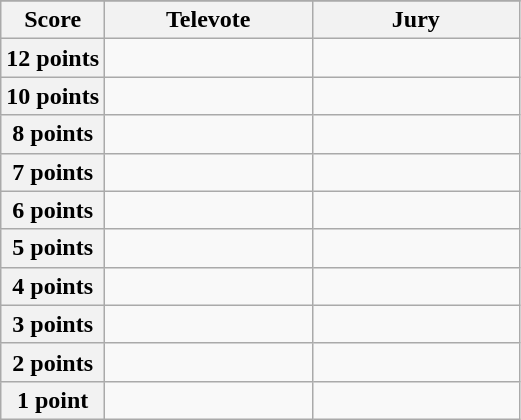<table class="wikitable">
<tr>
</tr>
<tr>
<th scope="col" width="20%">Score</th>
<th scope="col" width="40%">Televote</th>
<th scope="col" width="40%">Jury</th>
</tr>
<tr>
<th scope="row">12 points</th>
<td></td>
<td></td>
</tr>
<tr>
<th scope="row">10 points</th>
<td></td>
<td></td>
</tr>
<tr>
<th scope="row">8 points</th>
<td></td>
<td></td>
</tr>
<tr>
<th scope="row">7 points</th>
<td></td>
<td></td>
</tr>
<tr>
<th scope="row">6 points</th>
<td></td>
<td></td>
</tr>
<tr>
<th scope="row">5 points</th>
<td></td>
<td></td>
</tr>
<tr>
<th scope="row">4 points</th>
<td></td>
<td></td>
</tr>
<tr>
<th scope="row">3 points</th>
<td></td>
<td></td>
</tr>
<tr>
<th scope="row">2 points</th>
<td></td>
<td></td>
</tr>
<tr>
<th scope="row">1 point</th>
<td></td>
<td></td>
</tr>
</table>
